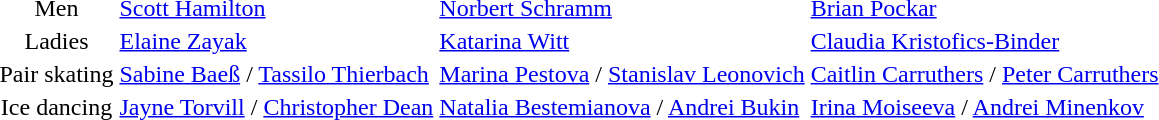<table>
<tr>
<td align=center>Men</td>
<td> <a href='#'>Scott Hamilton</a></td>
<td> <a href='#'>Norbert Schramm</a></td>
<td> <a href='#'>Brian Pockar</a></td>
</tr>
<tr>
<td align=center>Ladies</td>
<td> <a href='#'>Elaine Zayak</a></td>
<td> <a href='#'>Katarina Witt</a></td>
<td> <a href='#'>Claudia Kristofics-Binder</a></td>
</tr>
<tr>
<td align=center>Pair skating</td>
<td> <a href='#'>Sabine Baeß</a> / <a href='#'>Tassilo Thierbach</a></td>
<td> <a href='#'>Marina Pestova</a> / <a href='#'>Stanislav Leonovich</a></td>
<td> <a href='#'>Caitlin Carruthers</a> / <a href='#'>Peter Carruthers</a></td>
</tr>
<tr>
<td align=center>Ice dancing</td>
<td> <a href='#'>Jayne Torvill</a> / <a href='#'>Christopher Dean</a></td>
<td> <a href='#'>Natalia Bestemianova</a> / <a href='#'>Andrei Bukin</a></td>
<td> <a href='#'>Irina Moiseeva</a> / <a href='#'>Andrei Minenkov</a></td>
</tr>
</table>
